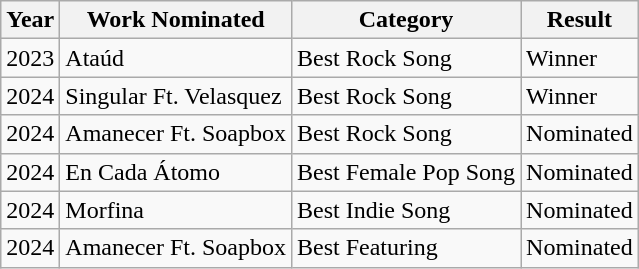<table class="wikitable">
<tr>
<th align="center">Year</th>
<th align="center">Work Nominated</th>
<th align="center">Category</th>
<th align="center">Result</th>
</tr>
<tr>
<td>2023</td>
<td>Ataúd</td>
<td>Best Rock Song</td>
<td>Winner</td>
</tr>
<tr>
<td>2024</td>
<td>Singular Ft. Velasquez</td>
<td>Best Rock Song</td>
<td>Winner</td>
</tr>
<tr>
<td>2024</td>
<td>Amanecer Ft. Soapbox</td>
<td>Best Rock Song</td>
<td>Nominated</td>
</tr>
<tr>
<td>2024</td>
<td>En Cada Átomo</td>
<td>Best Female Pop Song</td>
<td>Nominated</td>
</tr>
<tr>
<td>2024</td>
<td>Morfina</td>
<td>Best Indie Song</td>
<td>Nominated</td>
</tr>
<tr>
<td>2024</td>
<td>Amanecer Ft. Soapbox</td>
<td>Best Featuring</td>
<td>Nominated</td>
</tr>
</table>
